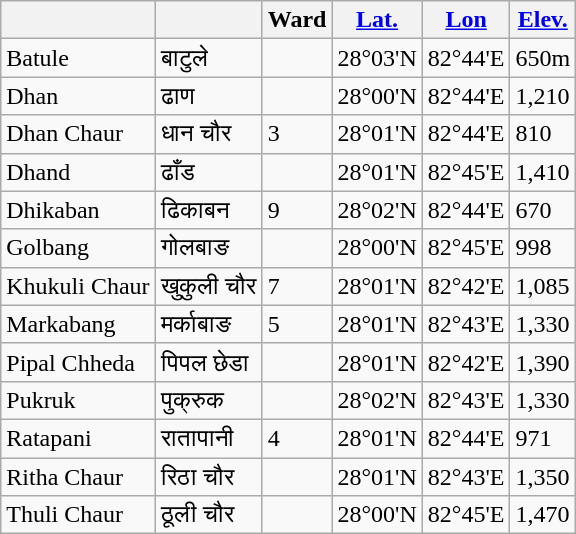<table class="wikitable">
<tr>
<th></th>
<th></th>
<th>Ward</th>
<th><a href='#'>Lat.</a></th>
<th><a href='#'>Lon</a></th>
<th><a href='#'>Elev.</a></th>
</tr>
<tr>
<td>Batule</td>
<td>बाटुले</td>
<td></td>
<td>28°03'N</td>
<td>82°44'E</td>
<td> 650m</td>
</tr>
<tr>
<td>Dhan</td>
<td>ढाण</td>
<td></td>
<td>28°00'N</td>
<td>82°44'E</td>
<td>1,210</td>
</tr>
<tr>
<td>Dhan Chaur</td>
<td>धान चौर</td>
<td>3</td>
<td>28°01'N</td>
<td>82°44'E</td>
<td> 810</td>
</tr>
<tr>
<td>Dhand</td>
<td>ढाँड</td>
<td></td>
<td>28°01'N</td>
<td>82°45'E</td>
<td>1,410</td>
</tr>
<tr>
<td>Dhikaban</td>
<td>ढिकाबन</td>
<td>9</td>
<td>28°02'N</td>
<td>82°44'E</td>
<td> 670</td>
</tr>
<tr>
<td>Golbang</td>
<td>गोलबाङ</td>
<td></td>
<td>28°00'N</td>
<td>82°45'E</td>
<td> 998</td>
</tr>
<tr>
<td>Khukuli Chaur</td>
<td>खुकुली चौर</td>
<td>7</td>
<td>28°01'N</td>
<td>82°42'E</td>
<td>1,085</td>
</tr>
<tr>
<td>Markabang</td>
<td>मर्काबाङ</td>
<td>5</td>
<td>28°01'N</td>
<td>82°43'E</td>
<td>1,330</td>
</tr>
<tr>
<td>Pipal Chheda</td>
<td>पिपल छेडा</td>
<td></td>
<td>28°01'N</td>
<td>82°42'E</td>
<td>1,390</td>
</tr>
<tr>
<td>Pukruk</td>
<td>पुक्रुक</td>
<td></td>
<td>28°02'N</td>
<td>82°43'E</td>
<td>1,330</td>
</tr>
<tr>
<td>Ratapani</td>
<td>रातापानी</td>
<td>4</td>
<td>28°01'N</td>
<td>82°44'E</td>
<td> 971</td>
</tr>
<tr>
<td>Ritha Chaur</td>
<td>रिठा चौर</td>
<td></td>
<td>28°01'N</td>
<td>82°43'E</td>
<td>1,350</td>
</tr>
<tr>
<td>Thuli Chaur</td>
<td>ठूली चौर</td>
<td></td>
<td>28°00'N</td>
<td>82°45'E</td>
<td>1,470</td>
</tr>
</table>
